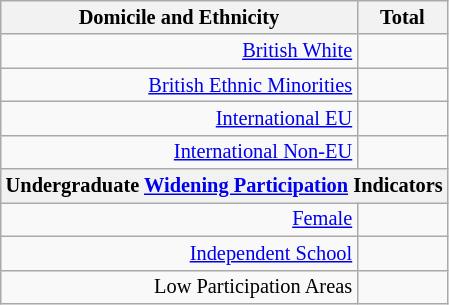<table class="wikitable floatright sortable collapsible mw-collapsible"; style="font-size:85%; text-align:right;">
<tr>
<th>Domicile and Ethnicity</th>
<th colspan="2" data-sort-type=number>Total</th>
</tr>
<tr>
<td><a href='#'>British White</a></td>
<td align=right></td>
</tr>
<tr>
<td><a href='#'>British Ethnic Minorities</a></td>
<td align=right></td>
</tr>
<tr>
<td><a href='#'>International EU</a></td>
<td align=right></td>
</tr>
<tr>
<td><a href='#'>International Non-EU</a></td>
<td align=right></td>
</tr>
<tr>
<th colspan="4" data-sort-type=number>Undergraduate <a href='#'>Widening Participation</a> Indicators</th>
</tr>
<tr>
<td><a href='#'>Female</a></td>
<td align=right></td>
</tr>
<tr>
<td><a href='#'>Independent School</a></td>
<td align=right></td>
</tr>
<tr>
<td>Low Participation Areas</td>
<td align=right></td>
</tr>
</table>
